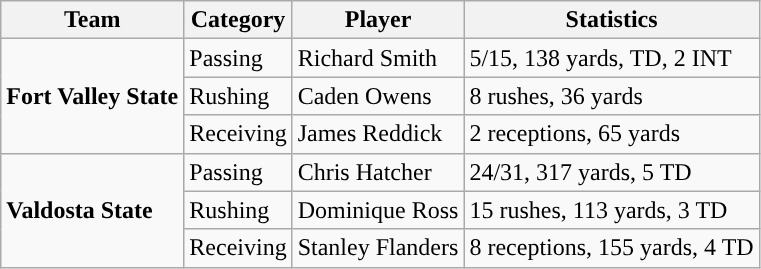<table class="wikitable" style="float: left;">
<tr>
<th>Team</th>
<th>Category</th>
<th>Player</th>
<th>Statistics</th>
</tr>
<tr>
<td rowspan=3><strong>Fort Valley State</strong></td>
<td>Passing</td>
<td>Richard Smith</td>
<td>5/15, 138 yards, TD, 2 INT</td>
</tr>
<tr>
<td>Rushing</td>
<td>Caden Owens</td>
<td>8 rushes, 36 yards</td>
</tr>
<tr>
<td>Receiving</td>
<td>James Reddick</td>
<td>2 receptions, 65 yards</td>
</tr>
<tr>
<td rowspan=3><strong>Valdosta State</strong></td>
<td>Passing</td>
<td>Chris Hatcher</td>
<td>24/31, 317 yards, 5 TD</td>
</tr>
<tr>
<td>Rushing</td>
<td>Dominique Ross</td>
<td>15 rushes, 113 yards, 3 TD</td>
</tr>
<tr>
<td>Receiving</td>
<td>Stanley Flanders</td>
<td>8 receptions, 155 yards, 4 TD</td>
</tr>
</table>
